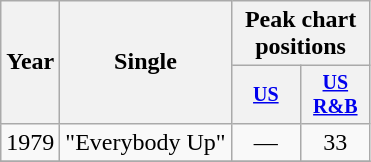<table class="wikitable" style="text-align:center;">
<tr>
<th rowspan="2">Year</th>
<th rowspan="2">Single</th>
<th colspan="2">Peak chart positions</th>
</tr>
<tr style="font-size:smaller;">
<th width="40"><a href='#'>US</a><br></th>
<th width="40"><a href='#'>US<br>R&B</a><br></th>
</tr>
<tr>
<td rowspan="1">1979</td>
<td align="left">"Everybody Up"</td>
<td>—</td>
<td>33</td>
</tr>
<tr>
</tr>
</table>
